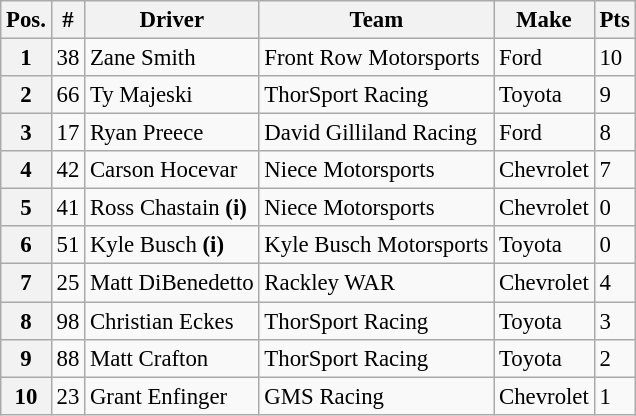<table class="wikitable" style="font-size:95%">
<tr>
<th>Pos.</th>
<th>#</th>
<th>Driver</th>
<th>Team</th>
<th>Make</th>
<th>Pts</th>
</tr>
<tr>
<th>1</th>
<td>38</td>
<td>Zane Smith</td>
<td>Front Row Motorsports</td>
<td>Ford</td>
<td>10</td>
</tr>
<tr>
<th>2</th>
<td>66</td>
<td>Ty Majeski</td>
<td>ThorSport Racing</td>
<td>Toyota</td>
<td>9</td>
</tr>
<tr>
<th>3</th>
<td>17</td>
<td>Ryan Preece</td>
<td>David Gilliland Racing</td>
<td>Ford</td>
<td>8</td>
</tr>
<tr>
<th>4</th>
<td>42</td>
<td>Carson Hocevar</td>
<td>Niece Motorsports</td>
<td>Chevrolet</td>
<td>7</td>
</tr>
<tr>
<th>5</th>
<td>41</td>
<td>Ross Chastain <strong>(i)</strong></td>
<td>Niece Motorsports</td>
<td>Chevrolet</td>
<td>0</td>
</tr>
<tr>
<th>6</th>
<td>51</td>
<td>Kyle Busch <strong>(i)</strong></td>
<td>Kyle Busch Motorsports</td>
<td>Toyota</td>
<td>0</td>
</tr>
<tr>
<th>7</th>
<td>25</td>
<td>Matt DiBenedetto</td>
<td>Rackley WAR</td>
<td>Chevrolet</td>
<td>4</td>
</tr>
<tr>
<th>8</th>
<td>98</td>
<td>Christian Eckes</td>
<td>ThorSport Racing</td>
<td>Toyota</td>
<td>3</td>
</tr>
<tr>
<th>9</th>
<td>88</td>
<td>Matt Crafton</td>
<td>ThorSport Racing</td>
<td>Toyota</td>
<td>2</td>
</tr>
<tr>
<th>10</th>
<td>23</td>
<td>Grant Enfinger</td>
<td>GMS Racing</td>
<td>Chevrolet</td>
<td>1</td>
</tr>
</table>
